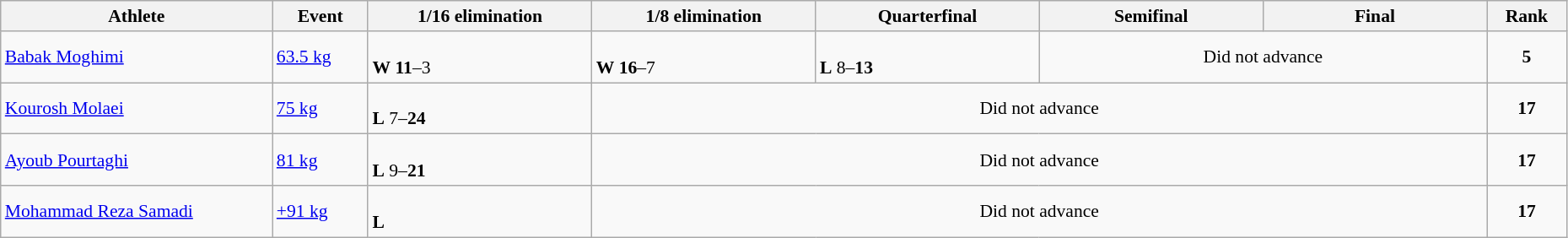<table class="wikitable" width="98%" style="text-align:left; font-size:90%">
<tr>
<th width="17%">Athlete</th>
<th width="6%">Event</th>
<th width="14%">1/16 elimination</th>
<th width="14%">1/8 elimination</th>
<th width="14%">Quarterfinal</th>
<th width="14%">Semifinal</th>
<th width="14%">Final</th>
<th width="5%">Rank</th>
</tr>
<tr>
<td><a href='#'>Babak Moghimi</a></td>
<td><a href='#'>63.5 kg</a></td>
<td><br><strong>W</strong> <strong>11</strong>–3</td>
<td><br><strong>W</strong> <strong>16</strong>–7</td>
<td><br><strong>L</strong> 8–<strong>13</strong></td>
<td colspan=2 align=center>Did not advance</td>
<td align=center><strong>5</strong></td>
</tr>
<tr>
<td><a href='#'>Kourosh Molaei</a></td>
<td><a href='#'>75 kg</a></td>
<td><br><strong>L</strong> 7–<strong>24</strong></td>
<td colspan=4 align=center>Did not advance</td>
<td align=center><strong>17</strong></td>
</tr>
<tr>
<td><a href='#'>Ayoub Pourtaghi</a></td>
<td><a href='#'>81 kg</a></td>
<td><br><strong>L</strong> 9–<strong>21</strong></td>
<td colspan=4 align=center>Did not advance</td>
<td align=center><strong>17</strong></td>
</tr>
<tr>
<td><a href='#'>Mohammad Reza Samadi</a></td>
<td><a href='#'>+91 kg</a></td>
<td><br><strong>L</strong> </td>
<td colspan=4 align=center>Did not advance</td>
<td align=center><strong>17</strong></td>
</tr>
</table>
